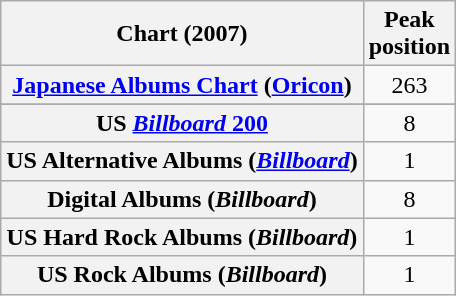<table class="wikitable sortable plainrowheaders">
<tr>
<th scope="col">Chart (2007)</th>
<th scope="col">Peak<br>position</th>
</tr>
<tr>
<th scope="row"><a href='#'>Japanese Albums Chart</a> (<a href='#'>Oricon</a>)</th>
<td align="center">263</td>
</tr>
<tr>
</tr>
<tr>
</tr>
<tr>
<th scope="row">US <a href='#'><em>Billboard</em> 200</a></th>
<td align="center">8</td>
</tr>
<tr>
<th scope="row">US Alternative Albums (<em><a href='#'>Billboard</a></em>)</th>
<td align="center">1</td>
</tr>
<tr>
<th scope="row">Digital Albums (<em>Billboard</em>)</th>
<td align="center">8</td>
</tr>
<tr>
<th scope="row">US Hard Rock Albums (<em>Billboard</em>)</th>
<td align="center">1</td>
</tr>
<tr>
<th scope="row">US Rock Albums (<em>Billboard</em>)</th>
<td align="center">1</td>
</tr>
</table>
